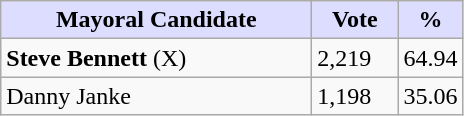<table class="wikitable">
<tr>
<th style="background:#ddf; width:200px;">Mayoral Candidate</th>
<th style="background:#ddf; width:50px;">Vote</th>
<th style="background:#ddf; width:30px;">%</th>
</tr>
<tr>
<td><strong>Steve Bennett</strong> (X)</td>
<td>2,219</td>
<td>64.94</td>
</tr>
<tr>
<td>Danny Janke</td>
<td>1,198</td>
<td>35.06</td>
</tr>
</table>
